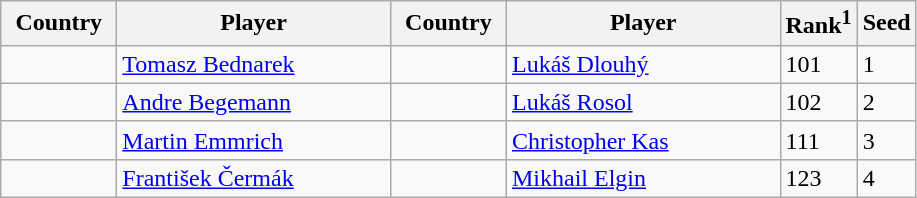<table class="sortable wikitable">
<tr>
<th width="70">Country</th>
<th width="175">Player</th>
<th width="70">Country</th>
<th width="175">Player</th>
<th>Rank<sup>1</sup></th>
<th>Seed</th>
</tr>
<tr>
<td></td>
<td><a href='#'>Tomasz Bednarek</a></td>
<td></td>
<td><a href='#'>Lukáš Dlouhý</a></td>
<td>101</td>
<td>1</td>
</tr>
<tr>
<td></td>
<td><a href='#'>Andre Begemann</a></td>
<td></td>
<td><a href='#'>Lukáš Rosol</a></td>
<td>102</td>
<td>2</td>
</tr>
<tr>
<td></td>
<td><a href='#'>Martin Emmrich</a></td>
<td></td>
<td><a href='#'>Christopher Kas</a></td>
<td>111</td>
<td>3</td>
</tr>
<tr>
<td></td>
<td><a href='#'>František Čermák</a></td>
<td></td>
<td><a href='#'>Mikhail Elgin</a></td>
<td>123</td>
<td>4</td>
</tr>
</table>
